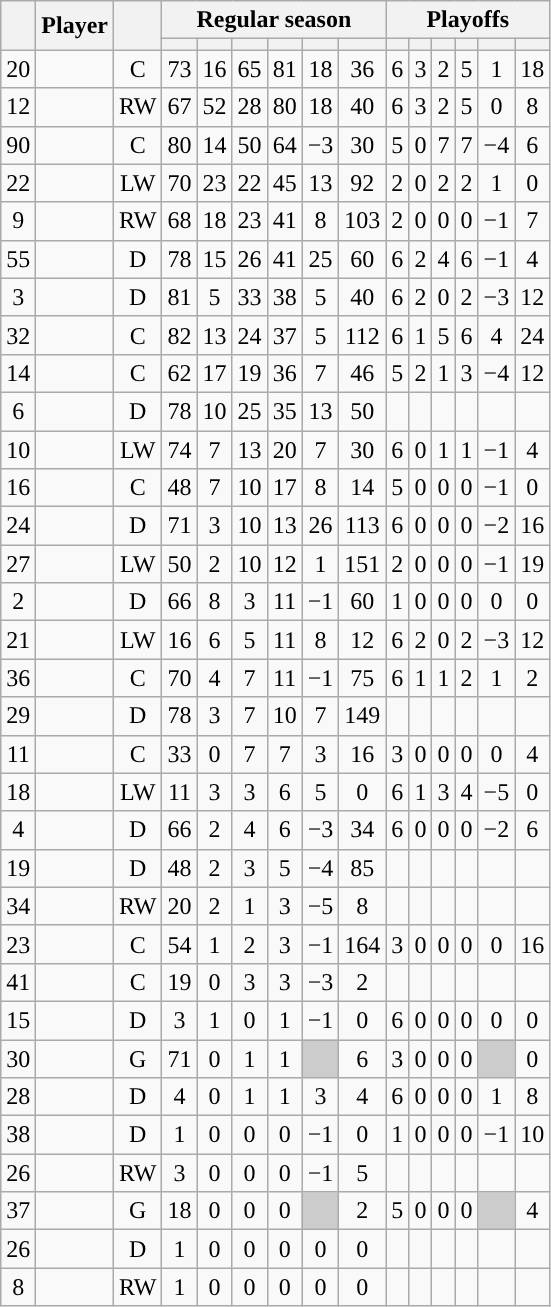<table class="wikitable sortable plainrowheaders" style="text-align:center;">
<tr>
<th scope="col" data-sort-type="number" rowspan="2"></th>
<th scope="col" rowspan="2">Player</th>
<th scope="col" rowspan="2"></th>
<th scope=colgroup colspan=6>Regular season</th>
<th scope=colgroup colspan=6>Playoffs</th>
</tr>
<tr>
<th scope="col" data-sort-type="number"></th>
<th scope="col" data-sort-type="number"></th>
<th scope="col" data-sort-type="number"></th>
<th scope="col" data-sort-type="number"></th>
<th scope="col" data-sort-type="number"></th>
<th scope="col" data-sort-type="number"></th>
<th scope="col" data-sort-type="number"></th>
<th scope="col" data-sort-type="number"></th>
<th scope="col" data-sort-type="number"></th>
<th scope="col" data-sort-type="number"></th>
<th scope="col" data-sort-type="number"></th>
<th scope="col" data-sort-type="number"></th>
</tr>
<tr>
<td scope="row">20</td>
<td align="left"></td>
<td>C</td>
<td>73</td>
<td>16</td>
<td>65</td>
<td>81</td>
<td>18</td>
<td>36</td>
<td>6</td>
<td>3</td>
<td>2</td>
<td>5</td>
<td>1</td>
<td>18</td>
</tr>
<tr>
<td scope="row">12</td>
<td align="left"></td>
<td>RW</td>
<td>67</td>
<td>52</td>
<td>28</td>
<td>80</td>
<td>18</td>
<td>40</td>
<td>6</td>
<td>3</td>
<td>2</td>
<td>5</td>
<td>0</td>
<td>8</td>
</tr>
<tr>
<td scope="row">90</td>
<td align="left"></td>
<td>C</td>
<td>80</td>
<td>14</td>
<td>50</td>
<td>64</td>
<td>−3</td>
<td>30</td>
<td>5</td>
<td>0</td>
<td>7</td>
<td>7</td>
<td>−4</td>
<td>6</td>
</tr>
<tr>
<td scope="row">22</td>
<td align="left"></td>
<td>LW</td>
<td>70</td>
<td>23</td>
<td>22</td>
<td>45</td>
<td>13</td>
<td>92</td>
<td>2</td>
<td>0</td>
<td>2</td>
<td>2</td>
<td>1</td>
<td>0</td>
</tr>
<tr>
<td scope="row">9</td>
<td align="left"></td>
<td>RW</td>
<td>68</td>
<td>18</td>
<td>23</td>
<td>41</td>
<td>8</td>
<td>103</td>
<td>2</td>
<td>0</td>
<td>0</td>
<td>0</td>
<td>−1</td>
<td>7</td>
</tr>
<tr>
<td scope="row">55</td>
<td align="left"></td>
<td>D</td>
<td>78</td>
<td>15</td>
<td>26</td>
<td>41</td>
<td>25</td>
<td>60</td>
<td>6</td>
<td>2</td>
<td>4</td>
<td>6</td>
<td>−1</td>
<td>4</td>
</tr>
<tr>
<td scope="row">3</td>
<td align="left"></td>
<td>D</td>
<td>81</td>
<td>5</td>
<td>33</td>
<td>38</td>
<td>5</td>
<td>40</td>
<td>6</td>
<td>2</td>
<td>0</td>
<td>2</td>
<td>−3</td>
<td>12</td>
</tr>
<tr>
<td scope="row">32</td>
<td align="left"></td>
<td>C</td>
<td>82</td>
<td>13</td>
<td>24</td>
<td>37</td>
<td>5</td>
<td>112</td>
<td>6</td>
<td>1</td>
<td>5</td>
<td>6</td>
<td>4</td>
<td>24</td>
</tr>
<tr>
<td scope="row">14</td>
<td align="left"></td>
<td>C</td>
<td>62</td>
<td>17</td>
<td>19</td>
<td>36</td>
<td>7</td>
<td>46</td>
<td>5</td>
<td>2</td>
<td>1</td>
<td>3</td>
<td>−4</td>
<td>12</td>
</tr>
<tr>
<td scope="row">6</td>
<td align="left"></td>
<td>D</td>
<td>78</td>
<td>10</td>
<td>25</td>
<td>35</td>
<td>13</td>
<td>50</td>
<td></td>
<td></td>
<td></td>
<td></td>
<td></td>
<td></td>
</tr>
<tr>
<td scope="row">10</td>
<td align="left"></td>
<td>LW</td>
<td>74</td>
<td>7</td>
<td>13</td>
<td>20</td>
<td>7</td>
<td>30</td>
<td>6</td>
<td>0</td>
<td>1</td>
<td>1</td>
<td>−1</td>
<td>4</td>
</tr>
<tr>
<td scope="row">16</td>
<td align="left"></td>
<td>C</td>
<td>48</td>
<td>7</td>
<td>10</td>
<td>17</td>
<td>8</td>
<td>14</td>
<td>5</td>
<td>0</td>
<td>0</td>
<td>0</td>
<td>−1</td>
<td>0</td>
</tr>
<tr>
<td scope="row">24</td>
<td align="left"></td>
<td>D</td>
<td>71</td>
<td>3</td>
<td>10</td>
<td>13</td>
<td>26</td>
<td>113</td>
<td>6</td>
<td>0</td>
<td>0</td>
<td>0</td>
<td>−2</td>
<td>16</td>
</tr>
<tr>
<td scope="row">27</td>
<td align="left"></td>
<td>LW</td>
<td>50</td>
<td>2</td>
<td>10</td>
<td>12</td>
<td>1</td>
<td>151</td>
<td>2</td>
<td>0</td>
<td>0</td>
<td>0</td>
<td>−1</td>
<td>19</td>
</tr>
<tr>
<td scope="row">2</td>
<td align="left"></td>
<td>D</td>
<td>66</td>
<td>8</td>
<td>3</td>
<td>11</td>
<td>−1</td>
<td>60</td>
<td>1</td>
<td>0</td>
<td>0</td>
<td>0</td>
<td>0</td>
<td>0</td>
</tr>
<tr>
<td scope="row">21</td>
<td align="left"></td>
<td>LW</td>
<td>16</td>
<td>6</td>
<td>5</td>
<td>11</td>
<td>8</td>
<td>12</td>
<td>6</td>
<td>2</td>
<td>0</td>
<td>2</td>
<td>−3</td>
<td>12</td>
</tr>
<tr>
<td scope="row">36</td>
<td align="left"></td>
<td>C</td>
<td>70</td>
<td>4</td>
<td>7</td>
<td>11</td>
<td>−1</td>
<td>75</td>
<td>6</td>
<td>1</td>
<td>1</td>
<td>2</td>
<td>1</td>
<td>2</td>
</tr>
<tr>
<td scope="row">29</td>
<td align="left"></td>
<td>D</td>
<td>78</td>
<td>3</td>
<td>7</td>
<td>10</td>
<td>7</td>
<td>149</td>
<td></td>
<td></td>
<td></td>
<td></td>
<td></td>
<td></td>
</tr>
<tr>
<td scope="row">11</td>
<td align="left"></td>
<td>C</td>
<td>33</td>
<td>0</td>
<td>7</td>
<td>7</td>
<td>3</td>
<td>16</td>
<td>3</td>
<td>0</td>
<td>0</td>
<td>0</td>
<td>0</td>
<td>4</td>
</tr>
<tr>
<td scope="row">18</td>
<td align="left"></td>
<td>LW</td>
<td>11</td>
<td>3</td>
<td>3</td>
<td>6</td>
<td>5</td>
<td>0</td>
<td>6</td>
<td>1</td>
<td>3</td>
<td>4</td>
<td>−5</td>
<td>0</td>
</tr>
<tr>
<td scope="row">4</td>
<td align="left"></td>
<td>D</td>
<td>66</td>
<td>2</td>
<td>4</td>
<td>6</td>
<td>−3</td>
<td>34</td>
<td>6</td>
<td>0</td>
<td>0</td>
<td>0</td>
<td>−2</td>
<td>6</td>
</tr>
<tr>
<td scope="row">19</td>
<td align="left"></td>
<td>D</td>
<td>48</td>
<td>2</td>
<td>3</td>
<td>5</td>
<td>−4</td>
<td>85</td>
<td></td>
<td></td>
<td></td>
<td></td>
<td></td>
<td></td>
</tr>
<tr>
<td scope="row">34</td>
<td align="left"></td>
<td>RW</td>
<td>20</td>
<td>2</td>
<td>1</td>
<td>3</td>
<td>−5</td>
<td>8</td>
<td></td>
<td></td>
<td></td>
<td></td>
<td></td>
<td></td>
</tr>
<tr>
<td scope="row">23</td>
<td align="left"></td>
<td>C</td>
<td>54</td>
<td>1</td>
<td>2</td>
<td>3</td>
<td>−1</td>
<td>164</td>
<td>3</td>
<td>0</td>
<td>0</td>
<td>0</td>
<td>0</td>
<td>16</td>
</tr>
<tr>
<td scope="row">41</td>
<td align="left"></td>
<td>C</td>
<td>19</td>
<td>0</td>
<td>3</td>
<td>3</td>
<td>−3</td>
<td>2</td>
<td></td>
<td></td>
<td></td>
<td></td>
<td></td>
<td></td>
</tr>
<tr>
<td scope="row">15</td>
<td align="left"></td>
<td>D</td>
<td>3</td>
<td>1</td>
<td>0</td>
<td>1</td>
<td>−1</td>
<td>0</td>
<td>6</td>
<td>0</td>
<td>0</td>
<td>0</td>
<td>0</td>
<td>0</td>
</tr>
<tr>
<td scope="row">30</td>
<td align="left"></td>
<td>G</td>
<td>71</td>
<td>0</td>
<td>1</td>
<td>1</td>
<td style="background:#ccc"></td>
<td>6</td>
<td>3</td>
<td>0</td>
<td>0</td>
<td>0</td>
<td style="background:#ccc"></td>
<td>0</td>
</tr>
<tr>
<td scope="row">28</td>
<td align="left"></td>
<td>D</td>
<td>4</td>
<td>0</td>
<td>1</td>
<td>1</td>
<td>3</td>
<td>4</td>
<td>6</td>
<td>0</td>
<td>0</td>
<td>0</td>
<td>1</td>
<td>8</td>
</tr>
<tr>
<td scope="row">38</td>
<td align="left"></td>
<td>D</td>
<td>1</td>
<td>0</td>
<td>0</td>
<td>0</td>
<td>−1</td>
<td>0</td>
<td>1</td>
<td>0</td>
<td>0</td>
<td>0</td>
<td>−1</td>
<td>10</td>
</tr>
<tr>
<td scope="row">26</td>
<td align="left"></td>
<td>RW</td>
<td>3</td>
<td>0</td>
<td>0</td>
<td>0</td>
<td>−1</td>
<td>5</td>
<td></td>
<td></td>
<td></td>
<td></td>
<td></td>
<td></td>
</tr>
<tr>
<td scope="row">37</td>
<td align="left"></td>
<td>G</td>
<td>18</td>
<td>0</td>
<td>0</td>
<td>0</td>
<td style="background:#ccc"></td>
<td>2</td>
<td>5</td>
<td>0</td>
<td>0</td>
<td>0</td>
<td style="background:#ccc"></td>
<td>4</td>
</tr>
<tr>
<td scope="row">26</td>
<td align="left"></td>
<td>D</td>
<td>1</td>
<td>0</td>
<td>0</td>
<td>0</td>
<td>0</td>
<td>0</td>
<td></td>
<td></td>
<td></td>
<td></td>
<td></td>
<td></td>
</tr>
<tr>
<td scope="row">8</td>
<td align="left"></td>
<td>RW</td>
<td>1</td>
<td>0</td>
<td>0</td>
<td>0</td>
<td>0</td>
<td>0</td>
<td></td>
<td></td>
<td></td>
<td></td>
<td></td>
<td></td>
</tr>
</table>
